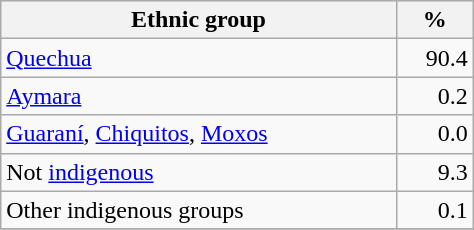<table class="wikitable" border="1" style="width:25%;" border="1">
<tr bgcolor=#EFEFEF>
<th><strong>Ethnic group</strong></th>
<th><strong>%</strong></th>
</tr>
<tr>
<td><a href='#'>Quechua</a></td>
<td align="right">90.4</td>
</tr>
<tr>
<td><a href='#'>Aymara</a></td>
<td align="right">0.2</td>
</tr>
<tr>
<td><a href='#'>Guaraní</a>, <a href='#'>Chiquitos</a>, <a href='#'>Moxos</a></td>
<td align="right">0.0</td>
</tr>
<tr>
<td>Not <a href='#'>indigenous</a></td>
<td align="right">9.3</td>
</tr>
<tr>
<td>Other indigenous groups</td>
<td align="right">0.1</td>
</tr>
<tr>
</tr>
</table>
